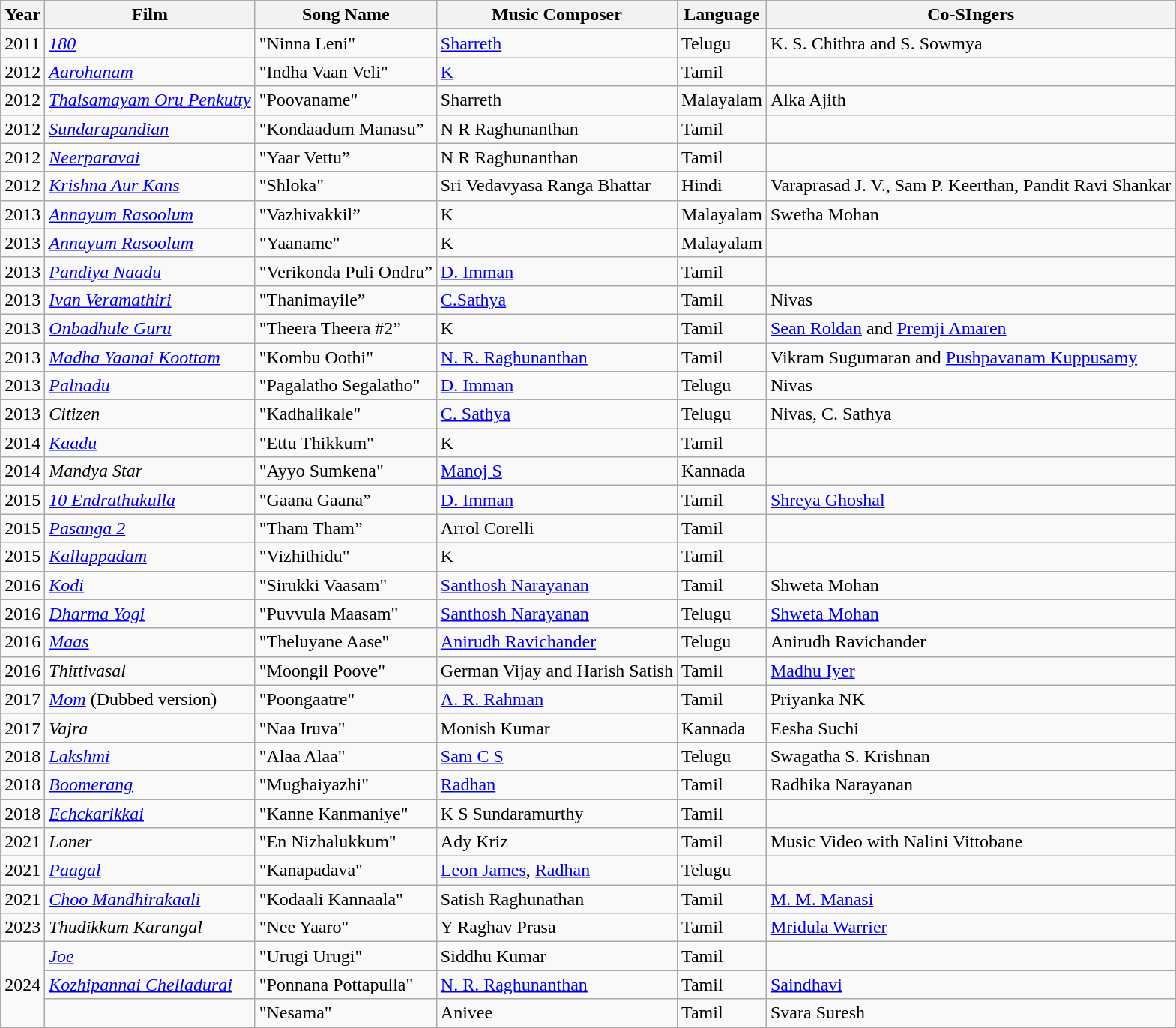<table class="wikitable">
<tr>
<th>Year</th>
<th>Film</th>
<th>Song Name</th>
<th>Music Composer</th>
<th>Language</th>
<th>Co-SIngers</th>
</tr>
<tr>
<td>2011</td>
<td><em><a href='#'>180</a></em></td>
<td>"Ninna Leni"</td>
<td><a href='#'>Sharreth</a></td>
<td>Telugu</td>
<td>K. S. Chithra and S. Sowmya</td>
</tr>
<tr>
<td>2012</td>
<td><em><a href='#'>Aarohanam</a></em></td>
<td>"Indha Vaan Veli"</td>
<td><a href='#'>K</a></td>
<td>Tamil</td>
<td></td>
</tr>
<tr>
<td>2012</td>
<td><em><a href='#'>Thalsamayam Oru Penkutty</a></em></td>
<td>"Poovaname"  </td>
<td>Sharreth</td>
<td>Malayalam</td>
<td>Alka Ajith</td>
</tr>
<tr>
<td>2012</td>
<td><em><a href='#'>Sundarapandian</a></em></td>
<td>"Kondaadum Manasu”</td>
<td>N R Raghunanthan</td>
<td>Tamil</td>
<td></td>
</tr>
<tr>
<td>2012</td>
<td><em><a href='#'>Neerparavai</a></em></td>
<td>"Yaar Vettu”</td>
<td>N R Raghunanthan</td>
<td>Tamil</td>
<td></td>
</tr>
<tr>
<td>2012</td>
<td><em><a href='#'>Krishna Aur Kans</a></em></td>
<td>"Shloka"</td>
<td>Sri Vedavyasa Ranga Bhattar</td>
<td>Hindi</td>
<td>Varaprasad J. V., Sam P. Keerthan, Pandit Ravi Shankar</td>
</tr>
<tr>
<td>2013</td>
<td><em><a href='#'>Annayum Rasoolum</a></em></td>
<td>"Vazhivakkil”</td>
<td>K</td>
<td>Malayalam</td>
<td>Swetha Mohan</td>
</tr>
<tr>
<td>2013</td>
<td><em><a href='#'>Annayum Rasoolum</a></em></td>
<td>"Yaaname"</td>
<td>K</td>
<td>Malayalam</td>
<td></td>
</tr>
<tr>
<td>2013</td>
<td><em><a href='#'>Pandiya Naadu</a></em></td>
<td>"Verikonda Puli Ondru”</td>
<td><a href='#'>D. Imman</a></td>
<td>Tamil</td>
<td></td>
</tr>
<tr>
<td>2013</td>
<td><em><a href='#'>Ivan Veramathiri</a></em></td>
<td>"Thanimayile”</td>
<td><a href='#'>C.Sathya</a></td>
<td>Tamil</td>
<td>Nivas</td>
</tr>
<tr>
<td>2013</td>
<td><em><a href='#'>Onbadhule Guru</a></em></td>
<td>"Theera Theera #2”</td>
<td>K</td>
<td>Tamil</td>
<td><a href='#'>Sean Roldan</a> and <a href='#'>Premji Amaren</a></td>
</tr>
<tr>
<td>2013</td>
<td><em><a href='#'>Madha Yaanai Koottam</a></em></td>
<td>"Kombu Oothi"</td>
<td><a href='#'>N. R. Raghunanthan</a></td>
<td>Tamil</td>
<td>Vikram Sugumaran and <a href='#'>Pushpavanam Kuppusamy</a></td>
</tr>
<tr>
<td>2013</td>
<td><em><a href='#'>Palnadu</a></em></td>
<td>"Pagalatho Segalatho"</td>
<td><a href='#'>D. Imman</a></td>
<td>Telugu</td>
<td>Nivas</td>
</tr>
<tr>
<td>2013</td>
<td><em>Citizen</em></td>
<td>"Kadhalikale"</td>
<td><a href='#'>C. Sathya</a></td>
<td>Telugu</td>
<td>Nivas, C. Sathya</td>
</tr>
<tr>
<td>2014</td>
<td><em><a href='#'>Kaadu</a></em></td>
<td>"Ettu Thikkum"</td>
<td>K</td>
<td>Tamil</td>
<td></td>
</tr>
<tr>
<td>2014</td>
<td><em>Mandya Star</em></td>
<td>"Ayyo Sumkena"</td>
<td><a href='#'>Manoj S</a></td>
<td>Kannada</td>
<td></td>
</tr>
<tr>
<td>2015</td>
<td><em><a href='#'>10 Endrathukulla</a></em></td>
<td>"Gaana Gaana”</td>
<td><a href='#'>D. Imman</a></td>
<td>Tamil</td>
<td><a href='#'>Shreya Ghoshal</a></td>
</tr>
<tr>
<td>2015</td>
<td><em><a href='#'>Pasanga 2</a></em></td>
<td>"Tham Tham”</td>
<td>Arrol Corelli</td>
<td>Tamil</td>
<td></td>
</tr>
<tr>
<td>2015</td>
<td><em><a href='#'>Kallappadam</a></em></td>
<td>"Vizhithidu"</td>
<td>K</td>
<td>Tamil</td>
<td></td>
</tr>
<tr>
<td>2016</td>
<td><em><a href='#'>Kodi</a></em></td>
<td>"Sirukki Vaasam"</td>
<td><a href='#'>Santhosh Narayanan</a></td>
<td>Tamil</td>
<td>Shweta Mohan</td>
</tr>
<tr>
<td>2016</td>
<td><em><a href='#'>Dharma Yogi</a></em></td>
<td>"Puvvula Maasam"</td>
<td><a href='#'>Santhosh Narayanan</a></td>
<td>Telugu</td>
<td><a href='#'>Shweta Mohan</a></td>
</tr>
<tr>
<td>2016</td>
<td><em><a href='#'>Maas</a></em></td>
<td>"Theluyane Aase"</td>
<td><a href='#'>Anirudh Ravichander</a></td>
<td>Telugu</td>
<td>Anirudh Ravichander</td>
</tr>
<tr>
<td>2016</td>
<td><em>Thittivasal</em></td>
<td>"Moongil Poove"</td>
<td>German Vijay and Harish Satish</td>
<td>Tamil</td>
<td><a href='#'>Madhu Iyer</a></td>
</tr>
<tr>
<td>2017</td>
<td><em><a href='#'>Mom</a></em> (Dubbed version)</td>
<td>"Poongaatre"</td>
<td><a href='#'>A. R. Rahman</a></td>
<td>Tamil</td>
<td>Priyanka NK</td>
</tr>
<tr>
<td>2017</td>
<td><em>Vajra</em></td>
<td>"Naa Iruva"</td>
<td>Monish Kumar</td>
<td>Kannada</td>
<td>Eesha Suchi</td>
</tr>
<tr>
<td>2018</td>
<td><em><a href='#'>Lakshmi</a></em></td>
<td>"Alaa Alaa"</td>
<td><a href='#'>Sam C S</a></td>
<td>Telugu</td>
<td>Swagatha S. Krishnan</td>
</tr>
<tr>
<td>2018</td>
<td><em><a href='#'>Boomerang</a></em></td>
<td>"Mughaiyazhi"</td>
<td><a href='#'>Radhan</a></td>
<td>Tamil</td>
<td>Radhika Narayanan</td>
</tr>
<tr>
<td>2018</td>
<td><em><a href='#'>Echckarikkai</a></em></td>
<td>"Kanne Kanmaniye"</td>
<td>K S Sundaramurthy</td>
<td>Tamil</td>
<td></td>
</tr>
<tr>
<td>2021</td>
<td><em>Loner</em></td>
<td>"En Nizhalukkum"</td>
<td>Ady Kriz</td>
<td>Tamil</td>
<td>Music Video with Nalini Vittobane</td>
</tr>
<tr>
<td>2021</td>
<td><em><a href='#'>Paagal</a></em></td>
<td>"Kanapadava"</td>
<td><a href='#'>Leon James</a>, <a href='#'>Radhan</a></td>
<td>Telugu</td>
<td></td>
</tr>
<tr>
<td>2021</td>
<td><em><a href='#'>Choo Mandhirakaali</a></em></td>
<td>"Kodaali Kannaala"</td>
<td>Satish Raghunathan</td>
<td>Tamil</td>
<td><a href='#'>M. M. Manasi</a></td>
</tr>
<tr>
<td>2023</td>
<td><em>Thudikkum Karangal</em></td>
<td>"Nee Yaaro"</td>
<td>Y Raghav Prasa</td>
<td>Tamil</td>
<td><a href='#'>Mridula Warrier</a></td>
</tr>
<tr>
<td rowspan="3">2024</td>
<td><em><a href='#'>Joe</a></em></td>
<td>"Urugi Urugi"</td>
<td>Siddhu Kumar</td>
<td>Tamil</td>
<td></td>
</tr>
<tr>
<td><em><a href='#'>Kozhipannai Chelladurai</a></em></td>
<td>"Ponnana Pottapulla"</td>
<td><a href='#'>N. R. Raghunanthan</a></td>
<td>Tamil</td>
<td><a href='#'>Saindhavi</a></td>
</tr>
<tr>
<td></td>
<td>"Nesama"</td>
<td>Anivee</td>
<td>Tamil</td>
<td>Svara Suresh</td>
</tr>
<tr>
</tr>
</table>
